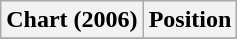<table class="wikitable plainrowheaders" style="text-align:center">
<tr>
<th scope="col">Chart (2006)</th>
<th scope="col">Position</th>
</tr>
<tr>
</tr>
</table>
